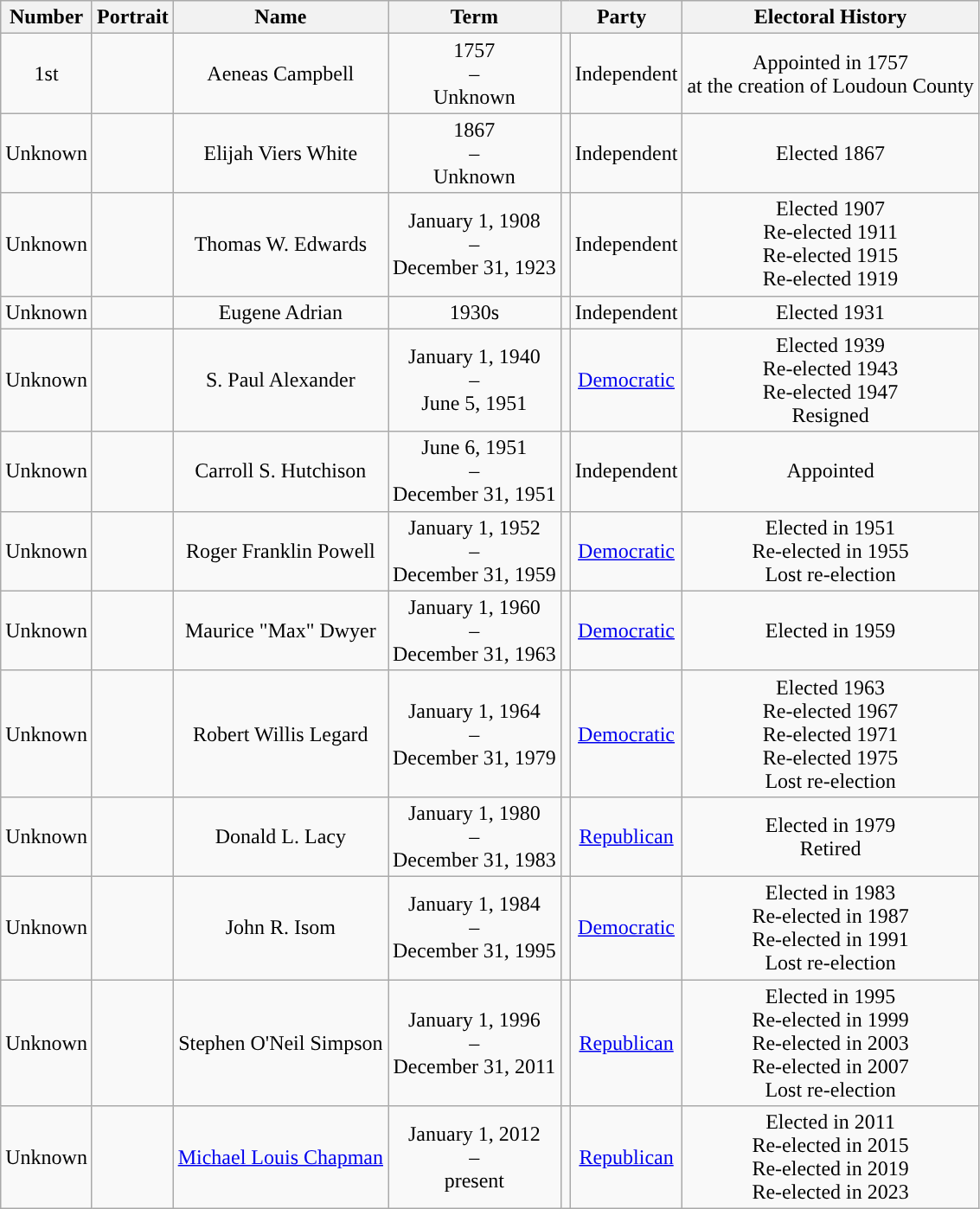<table class="wikitable sortable" style="text-align:center">
<tr>
<th scope=col>Number</th>
<th scope="col" class="unsortable">Portrait</th>
<th scope="col">Name</th>
<th scope=col class="unsortable">Term</th>
<th colspan="2" scope="col" class="unsortable">Party</th>
<th scope=col class="unsortable">Electoral History</th>
</tr>
<tr>
<td>1st</td>
<td></td>
<td>Aeneas Campbell</td>
<td>1757<br>–<br>Unknown</td>
<td style="background:"></td>
<td>Independent</td>
<td>Appointed in 1757<br>at the creation of Loudoun County</td>
</tr>
<tr>
<td>Unknown</td>
<td></td>
<td>Elijah Viers White</td>
<td>1867<br>–<br>Unknown</td>
<td style="background:"></td>
<td>Independent</td>
<td>Elected 1867</td>
</tr>
<tr>
<td>Unknown</td>
<td></td>
<td>Thomas W. Edwards</td>
<td>January 1, 1908<br>–<br>December 31, 1923</td>
<td style="background:"></td>
<td>Independent</td>
<td>Elected 1907<br>Re-elected 1911<br>Re-elected 1915<br>Re-elected 1919</td>
</tr>
<tr>
<td>Unknown</td>
<td></td>
<td>Eugene Adrian</td>
<td>1930s</td>
<td style="background:"></td>
<td>Independent</td>
<td>Elected 1931</td>
</tr>
<tr>
<td>Unknown</td>
<td></td>
<td>S. Paul Alexander</td>
<td>January 1, 1940<br>–<br>June 5, 1951</td>
<td style="background:"></td>
<td><a href='#'>Democratic</a></td>
<td>Elected 1939<br>Re-elected 1943<br>Re-elected 1947<br>Resigned</td>
</tr>
<tr>
<td>Unknown</td>
<td></td>
<td>Carroll S. Hutchison</td>
<td>June 6, 1951<br>–<br>December 31, 1951</td>
<td style="background:"></td>
<td>Independent</td>
<td>Appointed</td>
</tr>
<tr>
<td>Unknown</td>
<td></td>
<td>Roger Franklin Powell</td>
<td>January 1, 1952<br>–<br>December 31, 1959</td>
<td style="background:"></td>
<td><a href='#'>Democratic</a></td>
<td>Elected in 1951<br>Re-elected in 1955<br>Lost re-election</td>
</tr>
<tr>
<td>Unknown</td>
<td></td>
<td>Maurice "Max" Dwyer</td>
<td>January 1, 1960<br>–<br>December 31, 1963</td>
<td style="background:"></td>
<td><a href='#'>Democratic</a></td>
<td>Elected in 1959</td>
</tr>
<tr>
<td>Unknown</td>
<td></td>
<td>Robert Willis Legard</td>
<td>January 1, 1964<br>–<br>December 31, 1979</td>
<td style="background:"></td>
<td><a href='#'>Democratic</a></td>
<td>Elected 1963<br>Re-elected 1967<br>Re-elected 1971<br>Re-elected 1975<br>Lost re-election</td>
</tr>
<tr>
<td>Unknown</td>
<td></td>
<td>Donald L. Lacy</td>
<td>January 1, 1980<br>–<br>December 31, 1983</td>
<td style="background:"></td>
<td><a href='#'>Republican</a></td>
<td>Elected in 1979<br>Retired</td>
</tr>
<tr>
<td>Unknown</td>
<td></td>
<td>John R. Isom</td>
<td>January 1, 1984<br>–<br>December 31, 1995</td>
<td style="background:"></td>
<td><a href='#'>Democratic</a></td>
<td>Elected in 1983<br>Re-elected in 1987<br>Re-elected in 1991<br>Lost re-election</td>
</tr>
<tr>
<td>Unknown</td>
<td></td>
<td>Stephen O'Neil Simpson</td>
<td>January 1, 1996<br>–<br>December 31, 2011</td>
<td style="background:"></td>
<td><a href='#'>Republican</a></td>
<td>Elected in 1995<br>Re-elected in 1999<br>Re-elected in 2003<br>Re-elected in 2007<br>Lost re-election</td>
</tr>
<tr>
<td>Unknown</td>
<td></td>
<td><a href='#'>Michael Louis Chapman</a></td>
<td>January 1, 2012<br>–<br>present</td>
<td style="background:"></td>
<td><a href='#'>Republican</a></td>
<td>Elected in 2011<br>Re-elected in 2015<br>Re-elected in 2019<br>Re-elected in 2023</td>
</tr>
</table>
